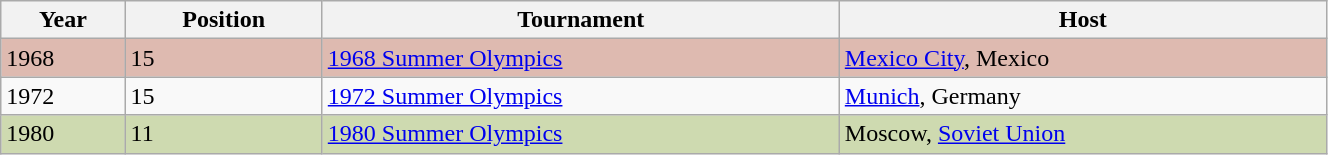<table class="wikitable" width=70%>
<tr>
<th>Year</th>
<th>Position</th>
<th>Tournament</th>
<th>Host</th>
</tr>
<tr valign="top" bgcolor="#DEBAB0">
<td>1968</td>
<td>15</td>
<td><a href='#'>1968 Summer Olympics</a></td>
<td><a href='#'>Mexico City</a>, Mexico</td>
</tr>
<tr valign="top" bgcolor=>
<td>1972</td>
<td>15</td>
<td><a href='#'>1972 Summer Olympics</a></td>
<td><a href='#'>Munich</a>, Germany</td>
</tr>
<tr valign="top" bgcolor="#CEDAB0">
<td>1980</td>
<td>11</td>
<td><a href='#'>1980 Summer Olympics</a></td>
<td>Moscow, <a href='#'>Soviet Union</a></td>
</tr>
</table>
